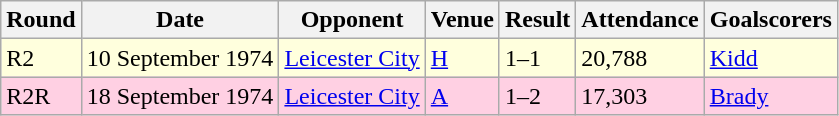<table class="wikitable">
<tr>
<th>Round</th>
<th>Date</th>
<th>Opponent</th>
<th>Venue</th>
<th>Result</th>
<th>Attendance</th>
<th>Goalscorers</th>
</tr>
<tr style="background-color: #ffffdd;">
<td>R2</td>
<td>10 September 1974</td>
<td><a href='#'>Leicester City</a></td>
<td><a href='#'>H</a></td>
<td>1–1</td>
<td>20,788</td>
<td><a href='#'>Kidd</a></td>
</tr>
<tr style="background-color:  #ffd0e3;">
<td>R2R</td>
<td>18 September 1974</td>
<td><a href='#'>Leicester City</a></td>
<td><a href='#'>A</a></td>
<td>1–2</td>
<td>17,303</td>
<td><a href='#'>Brady</a></td>
</tr>
</table>
